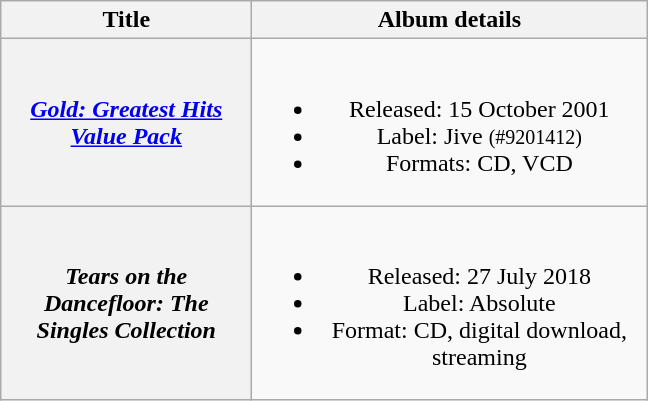<table class="wikitable plainrowheaders" style="text-align:center;" border="1">
<tr>
<th scope="col" style="width:10em;">Title</th>
<th scope="col" style="width:16em;">Album details</th>
</tr>
<tr>
<th scope="row"><em><a href='#'>Gold: Greatest Hits Value Pack</a></em></th>
<td><br><ul><li>Released: 15 October 2001</li><li>Label: Jive <small>(#9201412)</small></li><li>Formats: CD, VCD</li></ul></td>
</tr>
<tr>
<th scope="row"><em>Tears on the Dancefloor: The Singles Collection</em></th>
<td><br><ul><li>Released: 27 July 2018</li><li>Label: Absolute</li><li>Format: CD, digital download, streaming</li></ul></td>
</tr>
</table>
